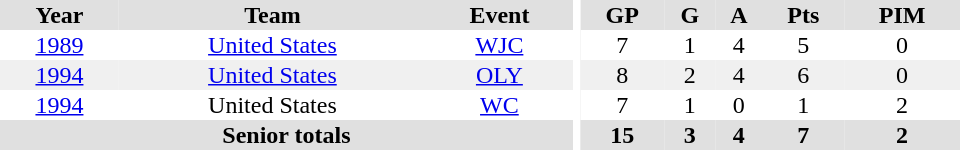<table border="0" cellpadding="1" cellspacing="0" ID="Table3" style="text-align:center; width:40em">
<tr bgcolor="#e0e0e0">
<th>Year</th>
<th>Team</th>
<th>Event</th>
<th rowspan="102" bgcolor="#ffffff"></th>
<th>GP</th>
<th>G</th>
<th>A</th>
<th>Pts</th>
<th>PIM</th>
</tr>
<tr>
<td><a href='#'>1989</a></td>
<td><a href='#'>United States</a></td>
<td><a href='#'>WJC</a></td>
<td>7</td>
<td>1</td>
<td>4</td>
<td>5</td>
<td>0</td>
</tr>
<tr bgcolor="#f0f0f0">
<td><a href='#'>1994</a></td>
<td><a href='#'>United States</a></td>
<td><a href='#'>OLY</a></td>
<td>8</td>
<td>2</td>
<td>4</td>
<td>6</td>
<td>0</td>
</tr>
<tr>
<td><a href='#'>1994</a></td>
<td>United States</td>
<td><a href='#'>WC</a></td>
<td>7</td>
<td>1</td>
<td>0</td>
<td>1</td>
<td>2</td>
</tr>
<tr bgcolor="#e0e0e0">
<th colspan="3">Senior totals</th>
<th>15</th>
<th>3</th>
<th>4</th>
<th>7</th>
<th>2</th>
</tr>
</table>
